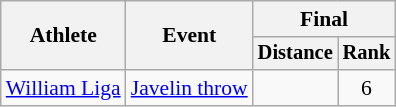<table class=wikitable style=font-size:90%>
<tr>
<th rowspan=2>Athlete</th>
<th rowspan=2>Event</th>
<th colspan=2>Final</th>
</tr>
<tr style=font-size:95%>
<th>Distance</th>
<th>Rank</th>
</tr>
<tr align=center>
<td align=left><a href='#'>William Liga</a></td>
<td align=left><a href='#'>Javelin throw</a></td>
<td></td>
<td>6</td>
</tr>
</table>
